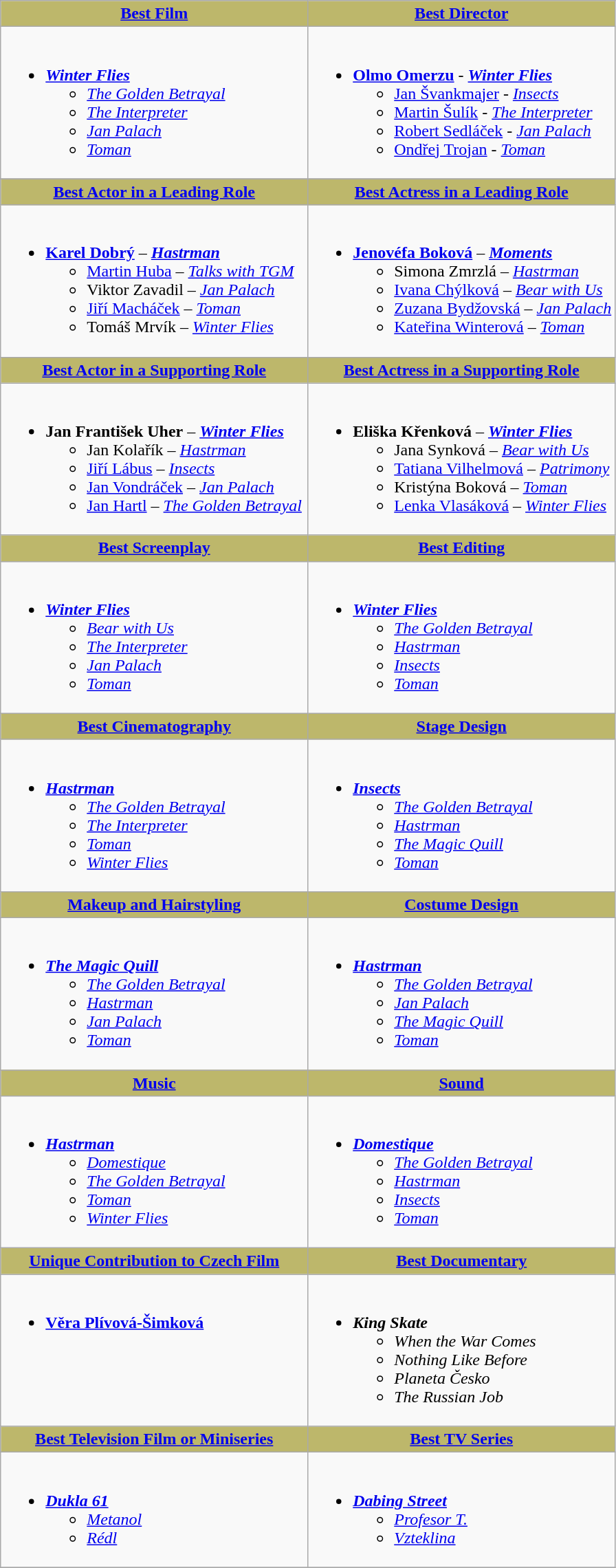<table class=wikitable>
<tr>
<th style="background:#BDB76B; width: 50%"><a href='#'>Best Film</a></th>
<th style="background:#BDB76B; width: 50%"><a href='#'>Best Director</a></th>
</tr>
<tr>
<td valign="top"><br><ul><li><strong><em><a href='#'>Winter Flies</a></em></strong><ul><li><em><a href='#'>The Golden Betrayal</a></em></li><li><em><a href='#'>The Interpreter</a></em></li><li><em><a href='#'>Jan Palach</a></em></li><li><em><a href='#'>Toman</a></em></li></ul></li></ul></td>
<td valign="top"><br><ul><li><strong><a href='#'>Olmo Omerzu</a></strong> - <strong><em><a href='#'>Winter Flies</a></em></strong><ul><li><a href='#'>Jan Švankmajer</a> - <em><a href='#'>Insects</a></em></li><li><a href='#'>Martin Šulík</a> - <em><a href='#'>The Interpreter</a></em></li><li><a href='#'>Robert Sedláček</a> - <em><a href='#'>Jan Palach</a></em></li><li><a href='#'>Ondřej Trojan</a> - <em><a href='#'>Toman</a></em></li></ul></li></ul></td>
</tr>
<tr>
</tr>
<tr>
<th style="background:#BDB76B;"><a href='#'>Best Actor in a Leading Role</a></th>
<th style="background:#BDB76B;"><a href='#'>Best Actress in a Leading Role</a></th>
</tr>
<tr>
<td valign="top"><br><ul><li><strong><a href='#'>Karel Dobrý</a></strong> – <strong><em><a href='#'>Hastrman</a></em></strong><ul><li><a href='#'>Martin Huba</a> – <em><a href='#'>Talks with TGM</a></em></li><li>Viktor Zavadil – <em><a href='#'>Jan Palach</a></em></li><li><a href='#'>Jiří Macháček</a> – <em><a href='#'>Toman</a></em></li><li>Tomáš Mrvík – <em><a href='#'>Winter Flies</a></em></li></ul></li></ul></td>
<td valign="top"><br><ul><li><strong><a href='#'>Jenovéfa Boková</a></strong> – <strong><em><a href='#'>Moments</a></em></strong><ul><li>Simona Zmrzlá – <em><a href='#'>Hastrman</a></em></li><li><a href='#'>Ivana Chýlková</a> – <em><a href='#'>Bear with Us</a></em></li><li><a href='#'>Zuzana Bydžovská</a> – <em><a href='#'>Jan Palach</a></em></li><li><a href='#'>Kateřina Winterová</a> – <em><a href='#'>Toman</a></em></li></ul></li></ul></td>
</tr>
<tr>
<th style="background:#BDB76B;"><a href='#'>Best Actor in a Supporting Role</a></th>
<th style="background:#BDB76B;"><a href='#'>Best Actress in a Supporting Role</a></th>
</tr>
<tr>
<td valign="top"><br><ul><li><strong>Jan František Uher</strong> – <strong><em><a href='#'>Winter Flies</a></em></strong><ul><li>Jan Kolařík<em> – <a href='#'>Hastrman</a></em></li><li><a href='#'>Jiří Lábus</a><em> – <a href='#'>Insects</a></em></li><li><a href='#'>Jan Vondráček</a><em> – <a href='#'>Jan Palach</a></em></li><li><a href='#'>Jan Hartl</a><em> – <a href='#'>The Golden Betrayal</a></em></li></ul></li></ul></td>
<td valign="top"><br><ul><li><strong>Eliška Křenková</strong> – <strong><em><a href='#'>Winter Flies</a></em></strong><ul><li>Jana Synková<em> – <a href='#'>Bear with Us</a></em></li><li><a href='#'>Tatiana Vilhelmová</a><em> – <a href='#'>Patrimony</a></em></li><li>Kristýna Boková<em> – <a href='#'>Toman</a></em></li><li><a href='#'>Lenka Vlasáková</a><em> – <a href='#'>Winter Flies</a></em></li></ul></li></ul></td>
</tr>
<tr>
<th style="background:#BDB76B;"><a href='#'>Best Screenplay</a></th>
<th style="background:#BDB76B;"><a href='#'>Best Editing</a></th>
</tr>
<tr>
<td valign="top"><br><ul><li><strong><em><a href='#'>Winter Flies</a></em></strong><ul><li><em><a href='#'>Bear with Us</a></em></li><li><em><a href='#'>The Interpreter</a></em></li><li><em><a href='#'>Jan Palach</a></em></li><li><em><a href='#'>Toman</a></em></li></ul></li></ul></td>
<td valign="top"><br><ul><li><strong><em><a href='#'>Winter Flies</a></em></strong><ul><li><em><a href='#'>The Golden Betrayal</a></em></li><li><em><a href='#'>Hastrman</a></em></li><li><em><a href='#'>Insects</a></em></li><li><em><a href='#'>Toman</a></em></li></ul></li></ul></td>
</tr>
<tr>
<th style="background:#BDB76B;"><a href='#'>Best Cinematography</a></th>
<th style="background:#BDB76B;"><a href='#'>Stage Design</a></th>
</tr>
<tr>
<td valign="top"><br><ul><li><strong><em><a href='#'>Hastrman</a></em></strong><ul><li><em><a href='#'>The Golden Betrayal</a></em></li><li><em><a href='#'>The Interpreter</a></em></li><li><em><a href='#'>Toman</a></em></li><li><em><a href='#'>Winter Flies</a></em></li></ul></li></ul></td>
<td valign="top"><br><ul><li><strong><em><a href='#'>Insects</a></em></strong><ul><li><em><a href='#'>The Golden Betrayal</a></em></li><li><em><a href='#'>Hastrman</a></em></li><li><em><a href='#'>The Magic Quill</a></em></li><li><em><a href='#'>Toman</a></em></li></ul></li></ul></td>
</tr>
<tr>
<th style="background:#BDB76B;"><a href='#'>Makeup and Hairstyling</a></th>
<th style="background:#BDB76B;"><a href='#'>Costume Design</a></th>
</tr>
<tr>
<td valign="top"><br><ul><li><strong><em><a href='#'>The Magic Quill</a></em></strong><ul><li><em><a href='#'>The Golden Betrayal</a></em></li><li><em><a href='#'>Hastrman</a></em></li><li><em><a href='#'>Jan Palach</a></em></li><li><em><a href='#'>Toman</a></em></li></ul></li></ul></td>
<td valign="top"><br><ul><li><strong><em><a href='#'>Hastrman</a></em></strong><ul><li><em><a href='#'>The Golden Betrayal</a></em></li><li><em><a href='#'>Jan Palach</a></em></li><li><em><a href='#'>The Magic Quill</a></em></li><li><em><a href='#'>Toman</a></em></li></ul></li></ul></td>
</tr>
<tr>
<th style="background:#BDB76B;"><a href='#'>Music</a></th>
<th style="background:#BDB76B;"><a href='#'>Sound</a></th>
</tr>
<tr>
<td valign="top"><br><ul><li><strong><em><a href='#'>Hastrman</a></em></strong><ul><li><em><a href='#'>Domestique</a></em></li><li><em><a href='#'>The Golden Betrayal</a></em></li><li><em><a href='#'>Toman</a></em></li><li><em><a href='#'>Winter Flies</a></em></li></ul></li></ul></td>
<td valign="top"><br><ul><li><strong><em><a href='#'>Domestique</a></em></strong><ul><li><em><a href='#'>The Golden Betrayal</a></em></li><li><em><a href='#'>Hastrman</a></em></li><li><em><a href='#'>Insects</a></em></li><li><em><a href='#'>Toman</a></em></li></ul></li></ul></td>
</tr>
<tr>
<th style="background:#BDB76B;"><a href='#'>Unique Contribution to Czech Film</a></th>
<th style="background:#BDB76B;"><a href='#'>Best Documentary</a></th>
</tr>
<tr>
<td valign="top"><br><ul><li><strong><a href='#'>Věra Plívová-Šimková</a></strong></li></ul></td>
<td valign="top"><br><ul><li><strong><em>King Skate</em></strong><ul><li><em>When the War Comes</em></li><li><em>Nothing Like Before</em></li><li><em>Planeta Česko</em></li><li><em>The Russian Job</em></li></ul></li></ul></td>
</tr>
<tr>
<th style="background:#BDB76B;"><a href='#'>Best Television Film or Miniseries</a></th>
<th style="background:#BDB76B;"><a href='#'>Best TV Series</a></th>
</tr>
<tr>
<td valign="top"><br><ul><li><strong><em><a href='#'>Dukla 61</a></em></strong><ul><li><em><a href='#'>Metanol</a></em></li><li><em><a href='#'>Rédl</a></em></li></ul></li></ul></td>
<td valign="top"><br><ul><li><strong><em><a href='#'>Dabing Street</a></em></strong><ul><li><em><a href='#'>Profesor T.</a></em></li><li><em><a href='#'>Vzteklina</a></em></li></ul></li></ul></td>
</tr>
<tr>
</tr>
</table>
